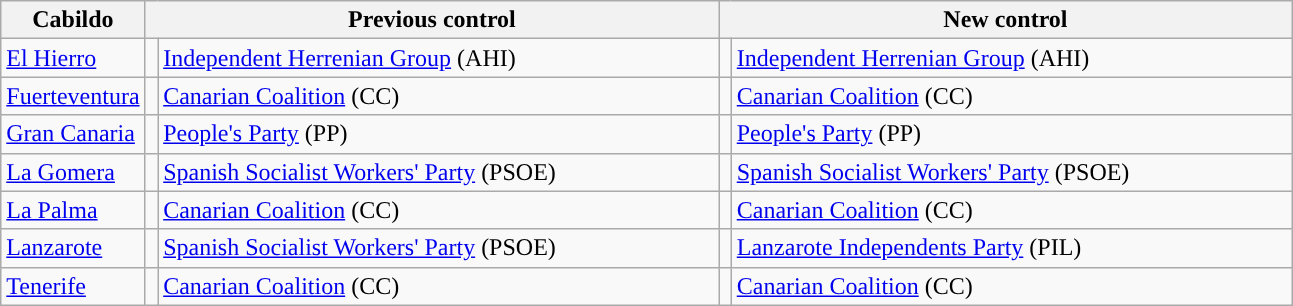<table class="wikitable sortable">
<tr>
<th>Cabildo</th>
<th colspan="2" style="width:375px;">Previous control</th>
<th colspan="2" style="width:375px;">New control</th>
</tr>
<tr>
<td><a href='#'>El Hierro</a></td>
<td width="1" style="color:inherit;background:"></td>
<td><a href='#'>Independent Herrenian Group</a> (AHI)</td>
<td width="1" style="color:inherit;background:"></td>
<td><a href='#'>Independent Herrenian Group</a> (AHI)</td>
</tr>
<tr>
<td><a href='#'>Fuerteventura</a></td>
<td style="color:inherit;background:"></td>
<td><a href='#'>Canarian Coalition</a> (CC)</td>
<td style="color:inherit;background:"></td>
<td><a href='#'>Canarian Coalition</a> (CC)</td>
</tr>
<tr>
<td><a href='#'>Gran Canaria</a></td>
<td style="color:inherit;background:"></td>
<td><a href='#'>People's Party</a> (PP)</td>
<td style="color:inherit;background:"></td>
<td><a href='#'>People's Party</a> (PP)</td>
</tr>
<tr>
<td><a href='#'>La Gomera</a></td>
<td style="color:inherit;background:"></td>
<td><a href='#'>Spanish Socialist Workers' Party</a> (PSOE)</td>
<td style="color:inherit;background:"></td>
<td><a href='#'>Spanish Socialist Workers' Party</a> (PSOE)</td>
</tr>
<tr>
<td><a href='#'>La Palma</a></td>
<td style="color:inherit;background:"></td>
<td><a href='#'>Canarian Coalition</a> (CC)</td>
<td style="color:inherit;background:"></td>
<td><a href='#'>Canarian Coalition</a> (CC)</td>
</tr>
<tr>
<td><a href='#'>Lanzarote</a></td>
<td style="color:inherit;background:"></td>
<td><a href='#'>Spanish Socialist Workers' Party</a> (PSOE)</td>
<td style="color:inherit;background:"></td>
<td><a href='#'>Lanzarote Independents Party</a> (PIL) </td>
</tr>
<tr>
<td><a href='#'>Tenerife</a></td>
<td style="color:inherit;background:"></td>
<td><a href='#'>Canarian Coalition</a> (CC)</td>
<td style="color:inherit;background:"></td>
<td><a href='#'>Canarian Coalition</a> (CC)</td>
</tr>
</table>
